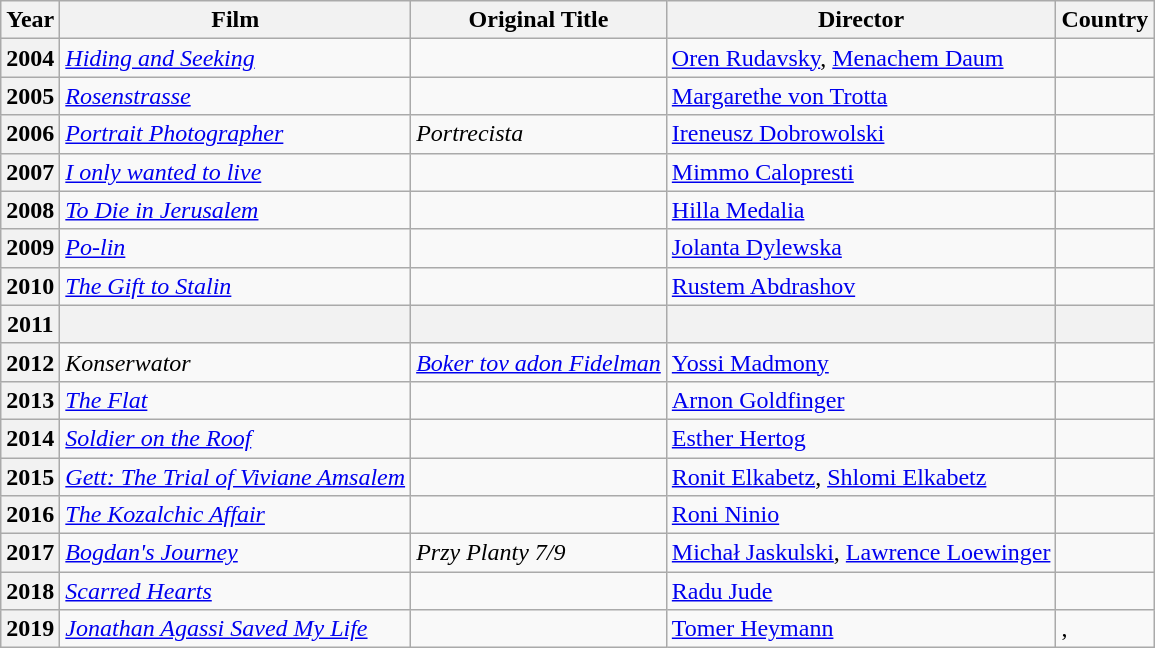<table class="wikitable sortable">
<tr>
<th scope="col">Year</th>
<th scope="col">Film</th>
<th scope="col">Original Title</th>
<th scope="col">Director</th>
<th scope="col">Country</th>
</tr>
<tr>
<th scope="row">2004</th>
<td><em><a href='#'>Hiding and Seeking</a></em></td>
<td></td>
<td><a href='#'>Oren Rudavsky</a>, <a href='#'>Menachem Daum</a></td>
<td></td>
</tr>
<tr>
<th scope="row">2005</th>
<td><em><a href='#'>Rosenstrasse</a></em></td>
<td></td>
<td><a href='#'>Margarethe von Trotta</a></td>
<td></td>
</tr>
<tr>
<th scope="row">2006</th>
<td><em><a href='#'>Portrait Photographer</a></em></td>
<td><em>Portrecista</em></td>
<td><a href='#'>Ireneusz Dobrowolski</a></td>
<td></td>
</tr>
<tr>
<th scope="row">2007</th>
<td><em><a href='#'>I only wanted to live</a></em></td>
<td></td>
<td><a href='#'>Mimmo Calopresti</a></td>
<td></td>
</tr>
<tr>
<th scope="row">2008</th>
<td><em><a href='#'>To Die in Jerusalem</a></em></td>
<td></td>
<td><a href='#'>Hilla Medalia</a></td>
<td></td>
</tr>
<tr>
<th scope="row">2009</th>
<td><em><a href='#'>Po-lin</a></em></td>
<td></td>
<td><a href='#'>Jolanta Dylewska</a></td>
<td></td>
</tr>
<tr>
<th scope="row">2010</th>
<td><em><a href='#'>The Gift to Stalin</a></em></td>
<td></td>
<td><a href='#'>Rustem Abdrashov</a></td>
<td></td>
</tr>
<tr>
<th scope="row">2011</th>
<th></th>
<th></th>
<th></th>
<th></th>
</tr>
<tr>
<th scope="row">2012</th>
<td><em>Konserwator</em></td>
<td><em><a href='#'>Boker tov adon Fidelman</a></em></td>
<td><a href='#'>Yossi Madmony</a></td>
<td></td>
</tr>
<tr>
<th scope="row">2013</th>
<td><em><a href='#'>The Flat</a></em></td>
<td></td>
<td><a href='#'>Arnon Goldfinger</a></td>
<td></td>
</tr>
<tr>
<th scope="row">2014</th>
<td><em><a href='#'>Soldier on the Roof</a></em></td>
<td></td>
<td><a href='#'>Esther Hertog</a></td>
<td></td>
</tr>
<tr>
<th scope="row">2015</th>
<td><em><a href='#'>Gett: The Trial of Viviane Amsalem</a></em></td>
<td></td>
<td><a href='#'>Ronit Elkabetz</a>, <a href='#'>Shlomi Elkabetz</a></td>
<td></td>
</tr>
<tr>
<th scope="row">2016</th>
<td><em><a href='#'>The Kozalchic Affair</a></em></td>
<td></td>
<td><a href='#'>Roni Ninio</a></td>
<td></td>
</tr>
<tr>
<th scope="row">2017</th>
<td><em><a href='#'>Bogdan's Journey</a></em></td>
<td><em>Przy Planty 7/9</em></td>
<td><a href='#'>Michał Jaskulski</a>, <a href='#'>Lawrence Loewinger</a></td>
<td></td>
</tr>
<tr>
<th scope="row">2018</th>
<td><em><a href='#'>Scarred Hearts</a></em></td>
<td></td>
<td><a href='#'>Radu Jude</a></td>
<td> </td>
</tr>
<tr>
<th>2019</th>
<td><em><a href='#'>Jonathan Agassi Saved My Life</a></em></td>
<td></td>
<td><a href='#'>Tomer Heymann</a></td>
<td>, </td>
</tr>
</table>
